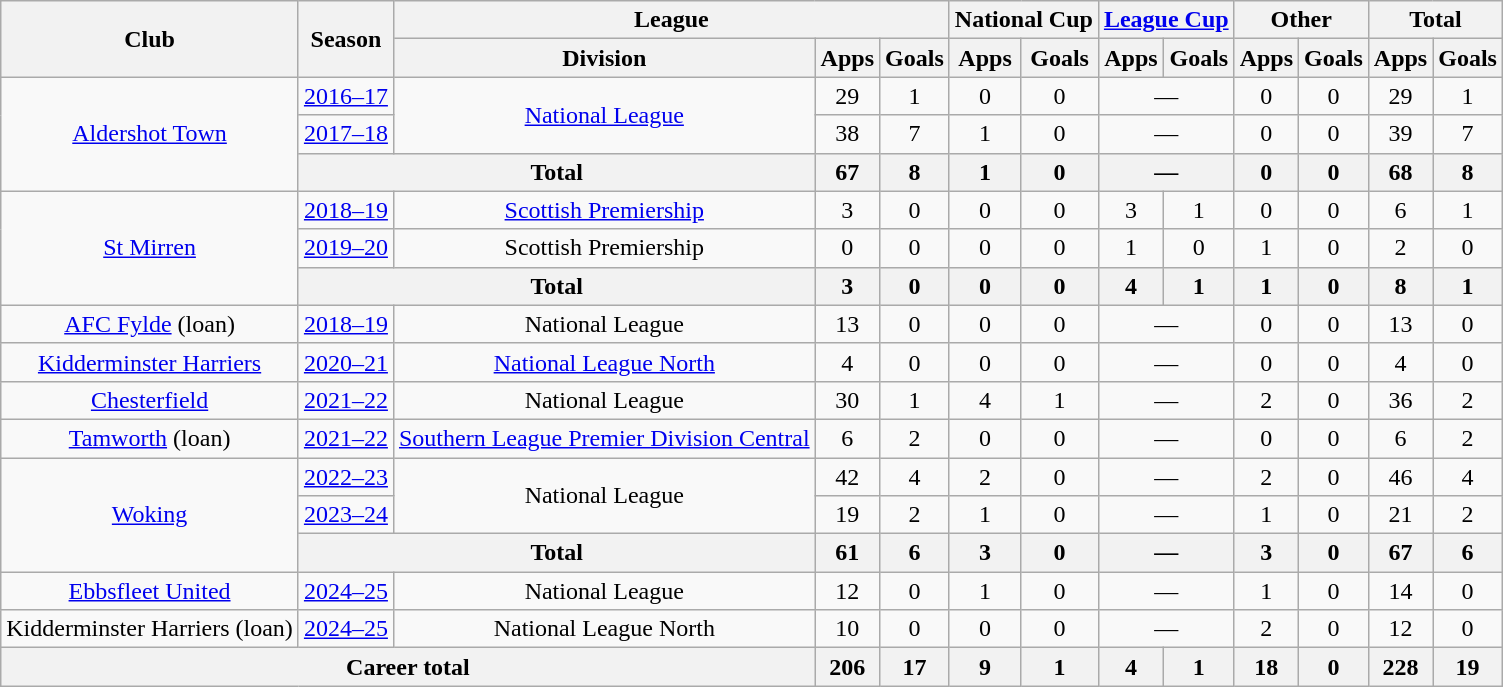<table class="wikitable" style="text-align:center">
<tr>
<th rowspan="2">Club</th>
<th rowspan="2">Season</th>
<th colspan="3">League</th>
<th colspan="2">National Cup</th>
<th colspan="2"><a href='#'>League Cup</a></th>
<th colspan="2">Other</th>
<th colspan="2">Total</th>
</tr>
<tr>
<th>Division</th>
<th>Apps</th>
<th>Goals</th>
<th>Apps</th>
<th>Goals</th>
<th>Apps</th>
<th>Goals</th>
<th>Apps</th>
<th>Goals</th>
<th>Apps</th>
<th>Goals</th>
</tr>
<tr>
<td rowspan="3"><a href='#'>Aldershot Town</a></td>
<td><a href='#'>2016–17</a></td>
<td rowspan="2"><a href='#'>National League</a></td>
<td>29</td>
<td>1</td>
<td>0</td>
<td>0</td>
<td colspan="2">—</td>
<td>0</td>
<td>0</td>
<td>29</td>
<td>1</td>
</tr>
<tr>
<td><a href='#'>2017–18</a></td>
<td>38</td>
<td>7</td>
<td>1</td>
<td>0</td>
<td colspan="2">—</td>
<td>0</td>
<td>0</td>
<td>39</td>
<td>7</td>
</tr>
<tr>
<th colspan="2">Total</th>
<th>67</th>
<th>8</th>
<th>1</th>
<th>0</th>
<th colspan="2">—</th>
<th>0</th>
<th>0</th>
<th>68</th>
<th>8</th>
</tr>
<tr>
<td rowspan=3><a href='#'>St Mirren</a></td>
<td><a href='#'>2018–19</a></td>
<td><a href='#'>Scottish Premiership</a></td>
<td>3</td>
<td>0</td>
<td>0</td>
<td>0</td>
<td>3</td>
<td>1</td>
<td>0</td>
<td>0</td>
<td>6</td>
<td>1</td>
</tr>
<tr>
<td><a href='#'>2019–20</a></td>
<td>Scottish Premiership</td>
<td>0</td>
<td>0</td>
<td>0</td>
<td>0</td>
<td>1</td>
<td>0</td>
<td>1</td>
<td>0</td>
<td>2</td>
<td>0</td>
</tr>
<tr>
<th colspan="2">Total</th>
<th>3</th>
<th>0</th>
<th>0</th>
<th>0</th>
<th>4</th>
<th>1</th>
<th>1</th>
<th>0</th>
<th>8</th>
<th>1</th>
</tr>
<tr>
<td><a href='#'>AFC Fylde</a> (loan)</td>
<td><a href='#'>2018–19</a></td>
<td>National League</td>
<td>13</td>
<td>0</td>
<td>0</td>
<td>0</td>
<td colspan="2">—</td>
<td>0</td>
<td>0</td>
<td>13</td>
<td>0</td>
</tr>
<tr>
<td><a href='#'>Kidderminster Harriers</a></td>
<td><a href='#'>2020–21</a></td>
<td><a href='#'>National League North</a></td>
<td>4</td>
<td>0</td>
<td>0</td>
<td>0</td>
<td colspan="2">—</td>
<td>0</td>
<td>0</td>
<td>4</td>
<td>0</td>
</tr>
<tr>
<td><a href='#'>Chesterfield</a></td>
<td><a href='#'>2021–22</a></td>
<td>National League</td>
<td>30</td>
<td>1</td>
<td>4</td>
<td>1</td>
<td colspan="2">—</td>
<td>2</td>
<td>0</td>
<td>36</td>
<td>2</td>
</tr>
<tr>
<td><a href='#'>Tamworth</a> (loan)</td>
<td><a href='#'>2021–22</a></td>
<td><a href='#'>Southern League Premier Division Central</a></td>
<td>6</td>
<td>2</td>
<td>0</td>
<td>0</td>
<td colspan="2">—</td>
<td>0</td>
<td>0</td>
<td>6</td>
<td>2</td>
</tr>
<tr>
<td rowspan="3"><a href='#'>Woking</a></td>
<td><a href='#'>2022–23</a></td>
<td rowspan="2">National League</td>
<td>42</td>
<td>4</td>
<td>2</td>
<td>0</td>
<td colspan="2">—</td>
<td>2</td>
<td>0</td>
<td>46</td>
<td>4</td>
</tr>
<tr>
<td><a href='#'>2023–24</a></td>
<td>19</td>
<td>2</td>
<td>1</td>
<td>0</td>
<td colspan="2">—</td>
<td>1</td>
<td>0</td>
<td>21</td>
<td>2</td>
</tr>
<tr>
<th colspan="2">Total</th>
<th>61</th>
<th>6</th>
<th>3</th>
<th>0</th>
<th colspan="2">—</th>
<th>3</th>
<th>0</th>
<th>67</th>
<th>6</th>
</tr>
<tr>
<td><a href='#'>Ebbsfleet United</a></td>
<td><a href='#'>2024–25</a></td>
<td>National League</td>
<td>12</td>
<td>0</td>
<td>1</td>
<td>0</td>
<td colspan="2">—</td>
<td>1</td>
<td>0</td>
<td>14</td>
<td>0</td>
</tr>
<tr>
<td>Kidderminster Harriers (loan)</td>
<td><a href='#'>2024–25</a></td>
<td>National League North</td>
<td>10</td>
<td>0</td>
<td>0</td>
<td>0</td>
<td colspan="2">—</td>
<td>2</td>
<td>0</td>
<td>12</td>
<td>0</td>
</tr>
<tr>
<th colspan="3">Career total</th>
<th>206</th>
<th>17</th>
<th>9</th>
<th>1</th>
<th>4</th>
<th>1</th>
<th>18</th>
<th>0</th>
<th>228</th>
<th>19</th>
</tr>
</table>
